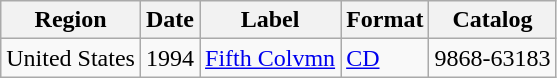<table class="wikitable">
<tr>
<th>Region</th>
<th>Date</th>
<th>Label</th>
<th>Format</th>
<th>Catalog</th>
</tr>
<tr>
<td>United States</td>
<td>1994</td>
<td><a href='#'>Fifth Colvmn</a></td>
<td><a href='#'>CD</a></td>
<td>9868-63183</td>
</tr>
</table>
